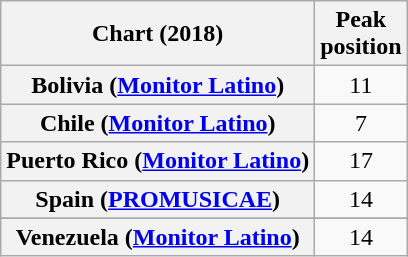<table class="wikitable sortable plainrowheaders" style="text-align:center">
<tr>
<th scope="col">Chart (2018)</th>
<th scope="col">Peak<br> position</th>
</tr>
<tr>
<th scope="row">Bolivia (<a href='#'>Monitor Latino</a>)</th>
<td>11</td>
</tr>
<tr>
<th scope="row">Chile (<a href='#'>Monitor Latino</a>)</th>
<td>7</td>
</tr>
<tr>
<th scope="row">Puerto Rico (<a href='#'>Monitor Latino</a>)</th>
<td>17</td>
</tr>
<tr>
<th scope="row">Spain (<a href='#'>PROMUSICAE</a>)</th>
<td>14</td>
</tr>
<tr>
</tr>
<tr>
</tr>
<tr>
</tr>
<tr>
</tr>
<tr>
<th scope="row">Venezuela (<a href='#'>Monitor Latino</a>)</th>
<td>14</td>
</tr>
</table>
